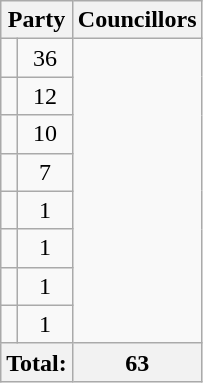<table class="wikitable">
<tr>
<th colspan="2">Party</th>
<th>Councillors</th>
</tr>
<tr>
<td></td>
<td align=center>36</td>
</tr>
<tr>
<td></td>
<td align=center>12</td>
</tr>
<tr>
<td></td>
<td align=center>10</td>
</tr>
<tr>
<td></td>
<td align=center>7</td>
</tr>
<tr>
<td></td>
<td align=center>1</td>
</tr>
<tr>
<td></td>
<td align=center>1</td>
</tr>
<tr>
<td></td>
<td align=center>1</td>
</tr>
<tr>
<td></td>
<td align=center>1</td>
</tr>
<tr>
<th colspan="2">Total:</th>
<th>63</th>
</tr>
</table>
